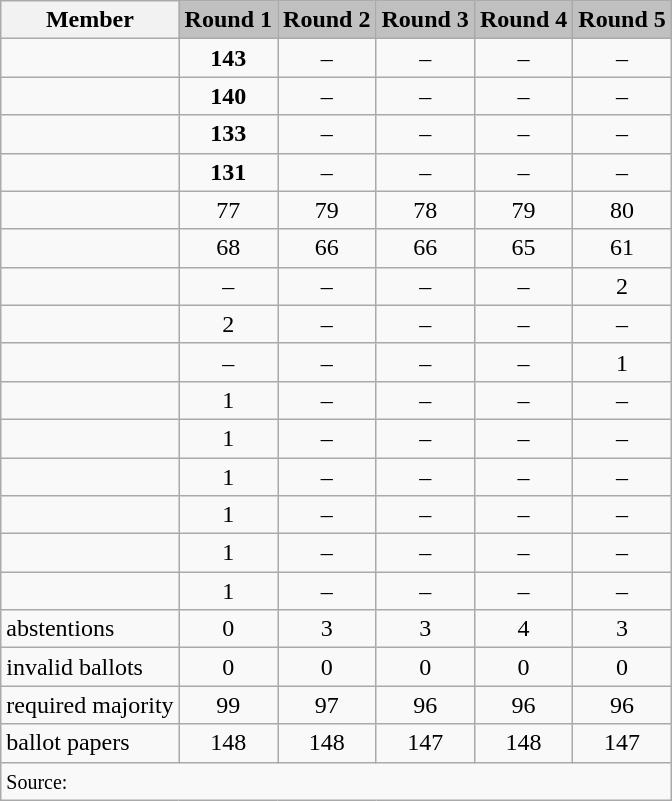<table class="wikitable collapsible">
<tr>
<th>Member</th>
<td style="background:silver;"><strong>Round 1</strong></td>
<td style="background:silver;"><strong>Round 2</strong></td>
<td style="background:silver;"><strong>Round 3</strong></td>
<td style="background:silver;"><strong>Round 4</strong></td>
<td style="background:silver;"><strong>Round 5</strong></td>
</tr>
<tr>
<td></td>
<td style="text-align:center;"><strong>143</strong></td>
<td style="text-align:center;">–</td>
<td style="text-align:center;">–</td>
<td style="text-align:center;">–</td>
<td style="text-align:center;">–</td>
</tr>
<tr>
<td></td>
<td style="text-align:center;"><strong>140</strong></td>
<td style="text-align:center;">–</td>
<td style="text-align:center;">–</td>
<td style="text-align:center;">–</td>
<td style="text-align:center;">–</td>
</tr>
<tr>
<td></td>
<td style="text-align:center;"><strong>133</strong></td>
<td style="text-align:center;">–</td>
<td style="text-align:center;">–</td>
<td style="text-align:center;">–</td>
<td style="text-align:center;">–</td>
</tr>
<tr>
<td></td>
<td style="text-align:center;"><strong>131</strong></td>
<td style="text-align:center;">–</td>
<td style="text-align:center;">–</td>
<td style="text-align:center;">–</td>
<td style="text-align:center;">–</td>
</tr>
<tr>
<td></td>
<td style="text-align:center;">77</td>
<td style="text-align:center;">79</td>
<td style="text-align:center;">78</td>
<td style="text-align:center;">79</td>
<td style="text-align:center;">80</td>
</tr>
<tr>
<td></td>
<td style="text-align:center;">68</td>
<td style="text-align:center;">66</td>
<td style="text-align:center;">66</td>
<td style="text-align:center;">65</td>
<td style="text-align:center;">61</td>
</tr>
<tr>
<td></td>
<td style="text-align:center;">–</td>
<td style="text-align:center;">–</td>
<td style="text-align:center;">–</td>
<td style="text-align:center;">–</td>
<td style="text-align:center;">2</td>
</tr>
<tr>
<td></td>
<td style="text-align:center;">2</td>
<td style="text-align:center;">–</td>
<td style="text-align:center;">–</td>
<td style="text-align:center;">–</td>
<td style="text-align:center;">–</td>
</tr>
<tr>
<td></td>
<td style="text-align:center;">–</td>
<td style="text-align:center;">–</td>
<td style="text-align:center;">–</td>
<td style="text-align:center;">–</td>
<td style="text-align:center;">1</td>
</tr>
<tr>
<td></td>
<td style="text-align:center;">1</td>
<td style="text-align:center;">–</td>
<td style="text-align:center;">–</td>
<td style="text-align:center;">–</td>
<td style="text-align:center;">–</td>
</tr>
<tr>
<td></td>
<td style="text-align:center;">1</td>
<td style="text-align:center;">–</td>
<td style="text-align:center;">–</td>
<td style="text-align:center;">–</td>
<td style="text-align:center;">–</td>
</tr>
<tr>
<td></td>
<td style="text-align:center;">1</td>
<td style="text-align:center;">–</td>
<td style="text-align:center;">–</td>
<td style="text-align:center;">–</td>
<td style="text-align:center;">–</td>
</tr>
<tr>
<td></td>
<td style="text-align:center;">1</td>
<td style="text-align:center;">–</td>
<td style="text-align:center;">–</td>
<td style="text-align:center;">–</td>
<td style="text-align:center;">–</td>
</tr>
<tr>
<td></td>
<td style="text-align:center;">1</td>
<td style="text-align:center;">–</td>
<td style="text-align:center;">–</td>
<td style="text-align:center;">–</td>
<td style="text-align:center;">–</td>
</tr>
<tr>
<td></td>
<td style="text-align:center;">1</td>
<td style="text-align:center;">–</td>
<td style="text-align:center;">–</td>
<td style="text-align:center;">–</td>
<td style="text-align:center;">–</td>
</tr>
<tr>
<td>abstentions</td>
<td style="text-align:center;">0</td>
<td style="text-align:center;">3</td>
<td style="text-align:center;">3</td>
<td style="text-align:center;">4</td>
<td style="text-align:center;">3</td>
</tr>
<tr>
<td>invalid ballots</td>
<td style="text-align:center;">0</td>
<td style="text-align:center;">0</td>
<td style="text-align:center;">0</td>
<td style="text-align:center;">0</td>
<td style="text-align:center;">0</td>
</tr>
<tr>
<td>required majority</td>
<td style="text-align:center;">99</td>
<td style="text-align:center;">97</td>
<td style="text-align:center;">96</td>
<td style="text-align:center;">96</td>
<td style="text-align:center;">96</td>
</tr>
<tr>
<td>ballot papers</td>
<td style="text-align:center;">148</td>
<td style="text-align:center;">148</td>
<td style="text-align:center;">147</td>
<td style="text-align:center;">148</td>
<td style="text-align:center;">147</td>
</tr>
<tr>
<td colspan=6><small>Source:</small></td>
</tr>
</table>
